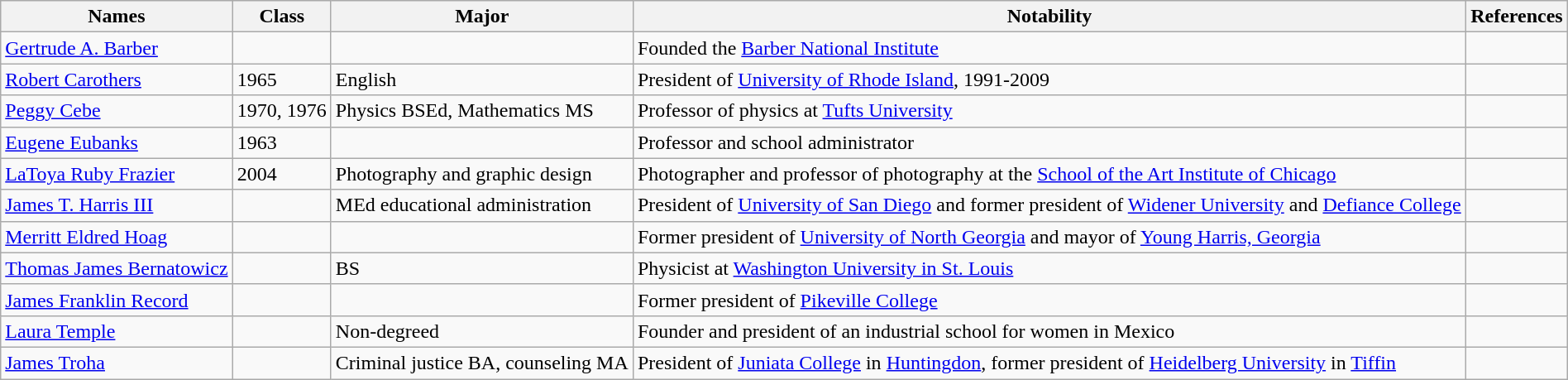<table class="wikitable sortable" style="width:100%;">
<tr>
<th>Names</th>
<th>Class</th>
<th>Major</th>
<th>Notability</th>
<th>References</th>
</tr>
<tr>
<td><a href='#'>Gertrude A. Barber</a></td>
<td></td>
<td></td>
<td>Founded the <a href='#'>Barber National Institute</a></td>
<td></td>
</tr>
<tr>
<td><a href='#'>Robert Carothers</a></td>
<td>1965</td>
<td>English</td>
<td>President of <a href='#'>University of Rhode Island</a>, 1991-2009</td>
<td></td>
</tr>
<tr>
<td><a href='#'>Peggy Cebe</a></td>
<td>1970, 1976</td>
<td>Physics BSEd, Mathematics MS</td>
<td>Professor of physics at <a href='#'>Tufts University</a></td>
<td></td>
</tr>
<tr>
<td><a href='#'>Eugene Eubanks</a></td>
<td>1963</td>
<td></td>
<td>Professor and school administrator</td>
<td></td>
</tr>
<tr>
<td><a href='#'>LaToya Ruby Frazier</a></td>
<td>2004</td>
<td>Photography and graphic design</td>
<td>Photographer and professor of photography at the <a href='#'>School of the Art Institute of Chicago</a></td>
<td></td>
</tr>
<tr>
<td><a href='#'>James T. Harris III</a></td>
<td></td>
<td>MEd educational administration</td>
<td>President of <a href='#'>University of San Diego</a> and former president of <a href='#'>Widener University</a> and <a href='#'>Defiance College</a></td>
<td></td>
</tr>
<tr>
<td><a href='#'>Merritt Eldred Hoag</a></td>
<td></td>
<td></td>
<td>Former president of <a href='#'>University of North Georgia</a> and mayor of <a href='#'>Young Harris, Georgia</a></td>
<td></td>
</tr>
<tr>
<td><a href='#'>Thomas James Bernatowicz</a></td>
<td></td>
<td>BS</td>
<td>Physicist at <a href='#'>Washington University in St. Louis</a></td>
<td></td>
</tr>
<tr>
<td><a href='#'>James Franklin Record</a></td>
<td></td>
<td></td>
<td>Former president of <a href='#'>Pikeville College</a></td>
<td></td>
</tr>
<tr>
<td><a href='#'>Laura Temple</a></td>
<td></td>
<td>Non-degreed</td>
<td>Founder and president of an industrial school for women in Mexico</td>
<td></td>
</tr>
<tr>
<td><a href='#'>James Troha</a></td>
<td></td>
<td>Criminal justice BA, counseling MA</td>
<td>President of <a href='#'>Juniata College</a> in <a href='#'>Huntingdon</a>, former president of <a href='#'>Heidelberg University</a> in <a href='#'>Tiffin</a></td>
<td></td>
</tr>
</table>
